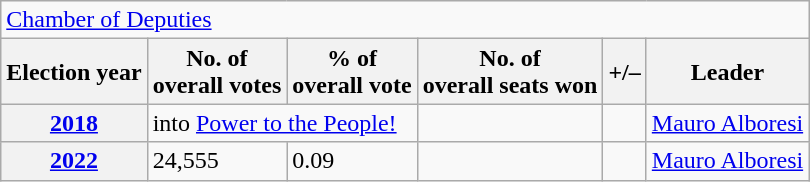<table class=wikitable>
<tr>
<td colspan=6><a href='#'>Chamber of Deputies</a></td>
</tr>
<tr>
<th>Election year</th>
<th>No. of<br>overall votes</th>
<th>% of<br>overall vote</th>
<th>No. of<br>overall seats won</th>
<th>+/–</th>
<th>Leader</th>
</tr>
<tr>
<th><a href='#'>2018</a></th>
<td colspan=2>into <a href='#'>Power to the People!</a></td>
<td></td>
<td></td>
<td><a href='#'>Mauro Alboresi</a></td>
</tr>
<tr>
<th><a href='#'>2022</a></th>
<td>24,555</td>
<td>0.09</td>
<td></td>
<td></td>
<td><a href='#'>Mauro Alboresi</a></td>
</tr>
</table>
